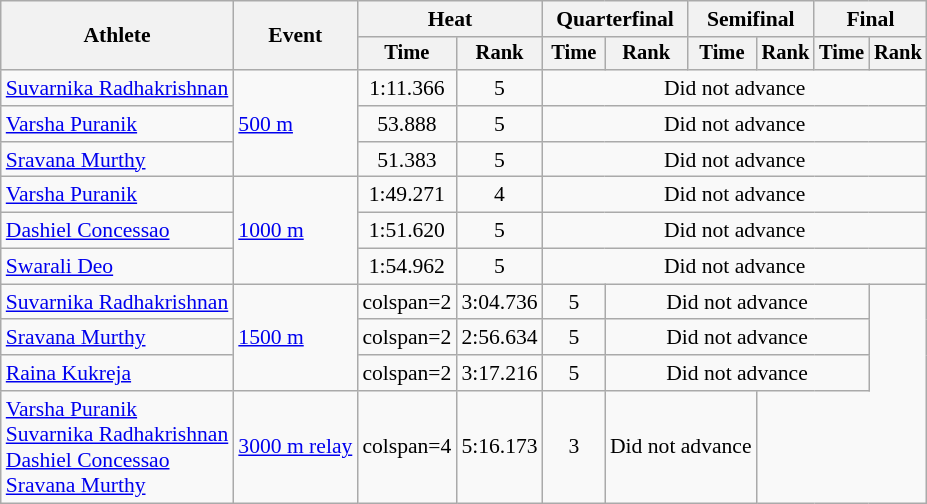<table class="wikitable" style="font-size:90%">
<tr>
<th rowspan=2>Athlete</th>
<th rowspan=2>Event</th>
<th colspan=2>Heat</th>
<th colspan=2>Quarterfinal</th>
<th colspan=2>Semifinal</th>
<th colspan=2>Final</th>
</tr>
<tr style="font-size:95%">
<th>Time</th>
<th>Rank</th>
<th>Time</th>
<th>Rank</th>
<th>Time</th>
<th>Rank</th>
<th>Time</th>
<th>Rank</th>
</tr>
<tr align=center>
<td align=left><a href='#'>Suvarnika Radhakrishnan</a></td>
<td align=left rowspan=3><a href='#'>500 m</a></td>
<td>1:11.366</td>
<td>5</td>
<td colspan=6>Did not advance</td>
</tr>
<tr align=center>
<td align=left><a href='#'>Varsha Puranik</a></td>
<td>53.888</td>
<td>5</td>
<td colspan=6>Did not advance</td>
</tr>
<tr align=center>
<td align=left><a href='#'>Sravana Murthy</a></td>
<td>51.383</td>
<td>5</td>
<td colspan=6>Did not advance</td>
</tr>
<tr align=center>
<td align=left><a href='#'>Varsha Puranik</a></td>
<td align=left rowspan=3><a href='#'>1000 m</a></td>
<td>1:49.271</td>
<td>4</td>
<td colspan=6>Did not advance</td>
</tr>
<tr align=center>
<td align=left><a href='#'>Dashiel Concessao</a></td>
<td>1:51.620</td>
<td>5</td>
<td colspan=6>Did not advance</td>
</tr>
<tr align=center>
<td align=left><a href='#'>Swarali Deo</a></td>
<td>1:54.962</td>
<td>5</td>
<td colspan=6>Did not advance</td>
</tr>
<tr align=center>
<td align=left><a href='#'>Suvarnika Radhakrishnan</a></td>
<td align=left rowspan=3><a href='#'>1500 m</a></td>
<td>colspan=2 </td>
<td>3:04.736</td>
<td>5</td>
<td colspan=4>Did not advance</td>
</tr>
<tr align=center>
<td align=left><a href='#'>Sravana Murthy</a></td>
<td>colspan=2 </td>
<td>2:56.634</td>
<td>5</td>
<td colspan=4>Did not advance</td>
</tr>
<tr align=center>
<td align=left><a href='#'>Raina Kukreja</a></td>
<td>colspan=2 </td>
<td>3:17.216</td>
<td>5</td>
<td colspan=4>Did not advance</td>
</tr>
<tr align=center>
<td align=left><a href='#'>Varsha Puranik</a><br><a href='#'>Suvarnika Radhakrishnan</a><br><a href='#'>Dashiel Concessao</a><br><a href='#'>Sravana Murthy</a></td>
<td align=left><a href='#'>3000 m relay</a></td>
<td>colspan=4 </td>
<td>5:16.173</td>
<td>3</td>
<td colspan=2>Did not advance</td>
</tr>
</table>
